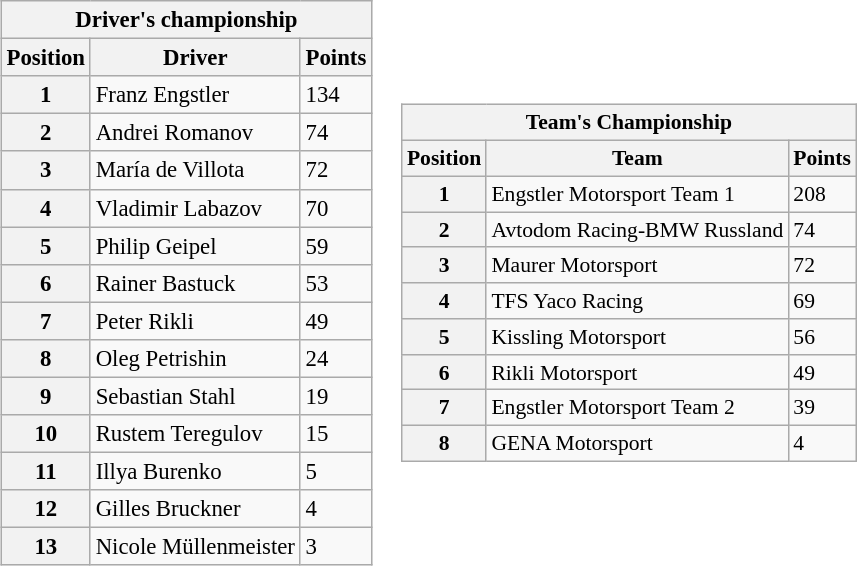<table style="border:0">
<tr>
<td><br><table class="wikitable" style="font-size: 95%">
<tr>
<th colspan=3>Driver's championship</th>
</tr>
<tr>
<th>Position</th>
<th>Driver</th>
<th>Points</th>
</tr>
<tr>
<th>1</th>
<td>Franz Engstler</td>
<td>134</td>
</tr>
<tr>
<th>2</th>
<td>Andrei Romanov</td>
<td>74</td>
</tr>
<tr>
<th>3</th>
<td>María de Villota</td>
<td>72</td>
</tr>
<tr>
<th>4</th>
<td>Vladimir Labazov</td>
<td>70</td>
</tr>
<tr>
<th>5</th>
<td>Philip Geipel</td>
<td>59</td>
</tr>
<tr>
<th>6</th>
<td>Rainer Bastuck</td>
<td>53</td>
</tr>
<tr>
<th>7</th>
<td>Peter Rikli</td>
<td>49</td>
</tr>
<tr>
<th>8</th>
<td>Oleg Petrishin</td>
<td>24</td>
</tr>
<tr>
<th>9</th>
<td>Sebastian Stahl</td>
<td>19</td>
</tr>
<tr>
<th>10</th>
<td>Rustem Teregulov</td>
<td>15</td>
</tr>
<tr>
<th>11</th>
<td>Illya Burenko</td>
<td>5</td>
</tr>
<tr>
<th>12</th>
<td>Gilles Bruckner</td>
<td>4</td>
</tr>
<tr>
<th>13</th>
<td>Nicole Müllenmeister</td>
<td>3</td>
</tr>
</table>
</td>
<td valign=center><br><table class="wikitable" style="font-size: 90%">
<tr>
<th colspan=3>Team's Championship</th>
</tr>
<tr>
<th>Position</th>
<th>Team</th>
<th>Points</th>
</tr>
<tr>
<th>1</th>
<td>Engstler Motorsport Team 1</td>
<td>208</td>
</tr>
<tr>
<th>2</th>
<td>Avtodom Racing-BMW Russland</td>
<td>74</td>
</tr>
<tr>
<th>3</th>
<td>Maurer Motorsport</td>
<td>72</td>
</tr>
<tr>
<th>4</th>
<td>TFS Yaco Racing</td>
<td>69</td>
</tr>
<tr>
<th>5</th>
<td>Kissling Motorsport</td>
<td>56</td>
</tr>
<tr>
<th>6</th>
<td>Rikli Motorsport</td>
<td>49</td>
</tr>
<tr>
<th>7</th>
<td>Engstler Motorsport Team 2</td>
<td>39</td>
</tr>
<tr>
<th>8</th>
<td>GENA Motorsport</td>
<td>4</td>
</tr>
</table>
</td>
</tr>
</table>
